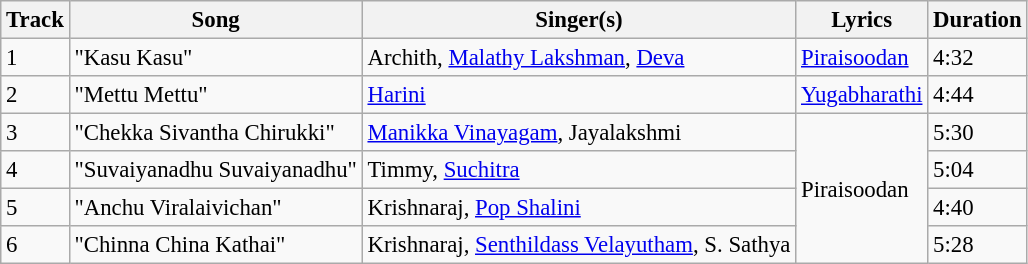<table class="wikitable" style="font-size:95%;">
<tr>
<th>Track</th>
<th>Song</th>
<th>Singer(s)</th>
<th>Lyrics</th>
<th>Duration</th>
</tr>
<tr>
<td>1</td>
<td>"Kasu Kasu"</td>
<td>Archith, <a href='#'>Malathy Lakshman</a>, <a href='#'>Deva</a></td>
<td><a href='#'>Piraisoodan</a></td>
<td>4:32</td>
</tr>
<tr>
<td>2</td>
<td>"Mettu Mettu"</td>
<td><a href='#'>Harini</a></td>
<td><a href='#'>Yugabharathi</a></td>
<td>4:44</td>
</tr>
<tr>
<td>3</td>
<td>"Chekka Sivantha Chirukki"</td>
<td><a href='#'>Manikka Vinayagam</a>, Jayalakshmi</td>
<td rowspan=4>Piraisoodan</td>
<td>5:30</td>
</tr>
<tr>
<td>4</td>
<td>"Suvaiyanadhu Suvaiyanadhu"</td>
<td>Timmy, <a href='#'>Suchitra</a></td>
<td>5:04</td>
</tr>
<tr>
<td>5</td>
<td>"Anchu Viralaivichan"</td>
<td>Krishnaraj, <a href='#'>Pop Shalini</a></td>
<td>4:40</td>
</tr>
<tr>
<td>6</td>
<td>"Chinna China Kathai"</td>
<td>Krishnaraj, <a href='#'>Senthildass Velayutham</a>, S. Sathya</td>
<td>5:28</td>
</tr>
</table>
